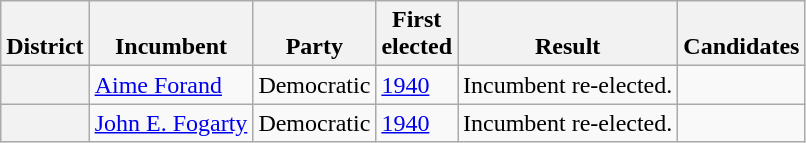<table class=wikitable>
<tr valign=bottom>
<th>District</th>
<th>Incumbent</th>
<th>Party</th>
<th>First<br>elected</th>
<th>Result</th>
<th>Candidates</th>
</tr>
<tr>
<th></th>
<td><a href='#'>Aime Forand</a></td>
<td>Democratic</td>
<td><a href='#'>1940</a></td>
<td>Incumbent re-elected.</td>
<td nowrap></td>
</tr>
<tr>
<th></th>
<td><a href='#'>John E. Fogarty</a></td>
<td>Democratic</td>
<td><a href='#'>1940</a></td>
<td>Incumbent re-elected.</td>
<td nowrap></td>
</tr>
</table>
